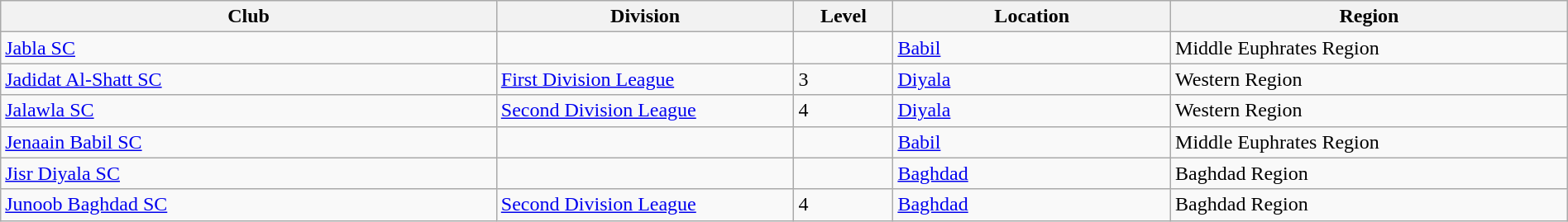<table class="wikitable sortable" width=100% style="font-size:100%">
<tr>
<th width=25%>Club</th>
<th width=15%>Division</th>
<th width=5%>Level</th>
<th width=14%>Location</th>
<th width=20%>Region</th>
</tr>
<tr>
<td><a href='#'>Jabla SC</a></td>
<td></td>
<td></td>
<td><a href='#'>Babil</a></td>
<td>Middle Euphrates Region</td>
</tr>
<tr>
<td><a href='#'>Jadidat Al-Shatt SC</a></td>
<td><a href='#'>First Division League</a></td>
<td>3</td>
<td><a href='#'>Diyala</a></td>
<td>Western Region</td>
</tr>
<tr>
<td><a href='#'>Jalawla SC</a></td>
<td><a href='#'>Second Division League</a></td>
<td>4</td>
<td><a href='#'>Diyala</a></td>
<td>Western Region</td>
</tr>
<tr>
<td><a href='#'>Jenaain Babil SC</a></td>
<td></td>
<td></td>
<td><a href='#'>Babil</a></td>
<td>Middle Euphrates Region</td>
</tr>
<tr>
<td><a href='#'>Jisr Diyala SC</a></td>
<td></td>
<td></td>
<td><a href='#'>Baghdad</a></td>
<td>Baghdad Region</td>
</tr>
<tr>
<td><a href='#'>Junoob Baghdad SC</a></td>
<td><a href='#'>Second Division League</a></td>
<td>4</td>
<td><a href='#'>Baghdad</a></td>
<td>Baghdad Region</td>
</tr>
</table>
